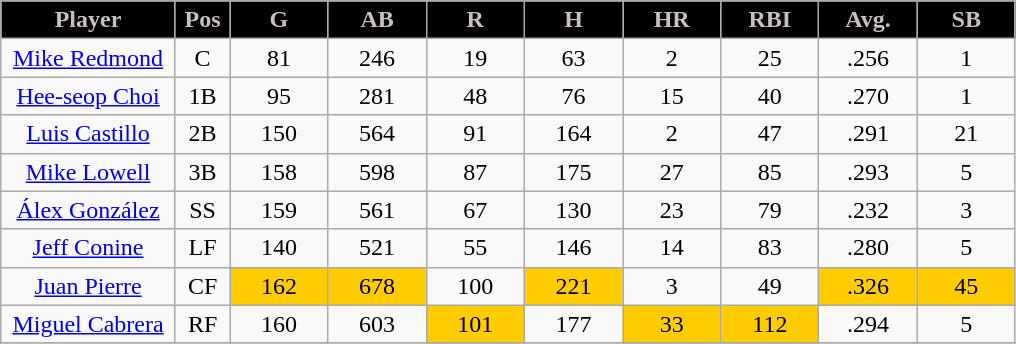<table class="wikitable sortable">
<tr>
<th style=" background:#000000; color:#C9C0BB;" width="16%">Player</th>
<th style=" background:#000000; color:#C9C0BB;" width="5%">Pos</th>
<th style=" background:#000000; color:#C9C0BB;" width="9%">G</th>
<th style=" background:#000000; color:#C9C0BB;" width="9%">AB</th>
<th style=" background:#000000; color:#C9C0BB;" width="9%">R</th>
<th style=" background:#000000; color:#C9C0BB;" width="9%">H</th>
<th style=" background:#000000; color:#C9C0BB;" width="9%">HR</th>
<th style=" background:#000000; color:#C9C0BB;" width="9%">RBI</th>
<th style=" background:#000000; color:#C9C0BB;" width="9%">Avg.</th>
<th style=" background:#000000; color:#C9C0BB;" width="9%">SB</th>
</tr>
<tr align="center">
<td><a href='#'>Mike Redmond</a></td>
<td>C</td>
<td>81</td>
<td>246</td>
<td>19</td>
<td>63</td>
<td>2</td>
<td>25</td>
<td>.256</td>
<td>1</td>
</tr>
<tr align="center">
<td><a href='#'>Hee-seop Choi</a></td>
<td>1B</td>
<td>95</td>
<td>281</td>
<td>48</td>
<td>76</td>
<td>15</td>
<td>40</td>
<td>.270</td>
<td>1</td>
</tr>
<tr align="center">
<td><a href='#'>Luis Castillo</a></td>
<td>2B</td>
<td>150</td>
<td>564</td>
<td>91</td>
<td>164</td>
<td>2</td>
<td>47</td>
<td>.291</td>
<td>21</td>
</tr>
<tr align="center">
<td><a href='#'>Mike Lowell</a></td>
<td>3B</td>
<td>158</td>
<td>598</td>
<td>87</td>
<td>175</td>
<td>27</td>
<td>85</td>
<td>.293</td>
<td>5</td>
</tr>
<tr align="center">
<td><a href='#'>Álex González</a></td>
<td>SS</td>
<td>159</td>
<td>561</td>
<td>67</td>
<td>130</td>
<td>23</td>
<td>79</td>
<td>.232</td>
<td>3</td>
</tr>
<tr align="center">
<td><a href='#'>Jeff Conine</a></td>
<td>LF</td>
<td>140</td>
<td>521</td>
<td>55</td>
<td>146</td>
<td>14</td>
<td>83</td>
<td>.280</td>
<td>5</td>
</tr>
<tr align="center">
<td><a href='#'>Juan Pierre</a></td>
<td>CF</td>
<td bgcolor="#FFCC00">162</td>
<td bgcolor="#FFCC00">678</td>
<td>100</td>
<td bgcolor="#FFCC00">221</td>
<td>3</td>
<td>49</td>
<td bgcolor="#FFCC00">.326</td>
<td bgcolor="#FFCC00">45</td>
</tr>
<tr align="center">
<td><a href='#'>Miguel Cabrera</a></td>
<td>RF</td>
<td>160</td>
<td>603</td>
<td bgcolor="#FFCC00">101</td>
<td>177</td>
<td bgcolor="#FFCC00">33</td>
<td bgcolor="#FFCC00">112</td>
<td>.294</td>
<td>5</td>
</tr>
<tr align="center">
</tr>
</table>
